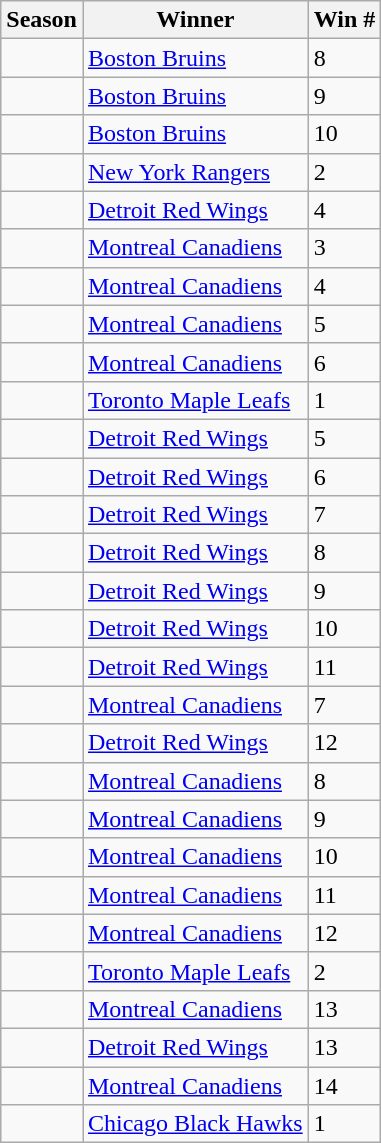<table class="wikitable">
<tr>
<th>Season</th>
<th>Winner</th>
<th>Win #</th>
</tr>
<tr>
<td></td>
<td><a href='#'>Boston Bruins</a> </td>
<td>8</td>
</tr>
<tr>
<td></td>
<td><a href='#'>Boston Bruins</a></td>
<td>9</td>
</tr>
<tr>
<td></td>
<td><a href='#'>Boston Bruins</a> </td>
<td>10</td>
</tr>
<tr>
<td></td>
<td><a href='#'>New York Rangers</a></td>
<td>2</td>
</tr>
<tr>
<td></td>
<td><a href='#'>Detroit Red Wings</a> </td>
<td>4</td>
</tr>
<tr>
<td></td>
<td><a href='#'>Montreal Canadiens</a> </td>
<td>3</td>
</tr>
<tr>
<td></td>
<td><a href='#'>Montreal Canadiens</a></td>
<td>4</td>
</tr>
<tr>
<td></td>
<td><a href='#'>Montreal Canadiens</a> </td>
<td>5</td>
</tr>
<tr>
<td></td>
<td><a href='#'>Montreal Canadiens</a></td>
<td>6</td>
</tr>
<tr>
<td></td>
<td><a href='#'>Toronto Maple Leafs</a> </td>
<td>1</td>
</tr>
<tr>
<td></td>
<td><a href='#'>Detroit Red Wings</a></td>
<td>5</td>
</tr>
<tr>
<td></td>
<td><a href='#'>Detroit Red Wings</a> </td>
<td>6</td>
</tr>
<tr>
<td></td>
<td><a href='#'>Detroit Red Wings</a></td>
<td>7</td>
</tr>
<tr>
<td></td>
<td><a href='#'>Detroit Red Wings</a> </td>
<td>8</td>
</tr>
<tr>
<td></td>
<td><a href='#'>Detroit Red Wings</a></td>
<td>9</td>
</tr>
<tr>
<td></td>
<td><a href='#'>Detroit Red Wings</a> </td>
<td>10</td>
</tr>
<tr>
<td></td>
<td><a href='#'>Detroit Red Wings</a> </td>
<td>11</td>
</tr>
<tr>
<td></td>
<td><a href='#'>Montreal Canadiens</a> </td>
<td>7</td>
</tr>
<tr>
<td></td>
<td><a href='#'>Detroit Red Wings</a></td>
<td>12</td>
</tr>
<tr>
<td></td>
<td><a href='#'>Montreal Canadiens</a> </td>
<td>8</td>
</tr>
<tr>
<td></td>
<td><a href='#'>Montreal Canadiens</a> </td>
<td>9</td>
</tr>
<tr>
<td></td>
<td><a href='#'>Montreal Canadiens</a> </td>
<td>10</td>
</tr>
<tr>
<td></td>
<td><a href='#'>Montreal Canadiens</a></td>
<td>11</td>
</tr>
<tr>
<td></td>
<td><a href='#'>Montreal Canadiens</a></td>
<td>12</td>
</tr>
<tr>
<td></td>
<td><a href='#'>Toronto Maple Leafs</a> </td>
<td>2</td>
</tr>
<tr>
<td></td>
<td><a href='#'>Montreal Canadiens</a></td>
<td>13</td>
</tr>
<tr>
<td></td>
<td><a href='#'>Detroit Red Wings</a></td>
<td>13</td>
</tr>
<tr>
<td></td>
<td><a href='#'>Montreal Canadiens</a> </td>
<td>14</td>
</tr>
<tr>
<td></td>
<td><a href='#'>Chicago Black Hawks</a></td>
<td>1</td>
</tr>
</table>
